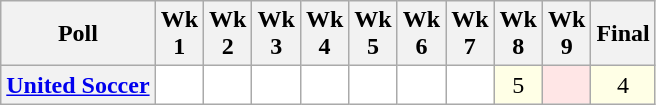<table class="wikitable" style="white-space:nowrap;text-align:center;">
<tr>
<th>Poll</th>
<th>Wk<br>1</th>
<th>Wk<br>2</th>
<th>Wk<br>3</th>
<th>Wk<br>4</th>
<th>Wk<br>5</th>
<th>Wk<br>6</th>
<th>Wk<br>7</th>
<th>Wk<br>8</th>
<th>Wk<br>9</th>
<th>Final<br></th>
</tr>
<tr>
<th><a href='#'>United Soccer</a></th>
<td style="background:#FFFFFF;"></td>
<td style="background:#FFFFFF;"></td>
<td style="background:#FFFFFF;"></td>
<td style="background:#FFFFFF;"></td>
<td style="background:#FFFFFF;"></td>
<td style="background:#FFFFFF;"></td>
<td style="background:#FFFFFF;"></td>
<td style="background:#FFFFE6;">5</td>
<td style="background:#FFE6E6;"></td>
<td style="background:#FFFFE6;">4</td>
</tr>
</table>
